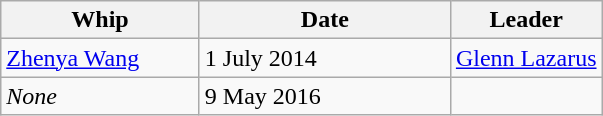<table class=wikitable>
<tr>
<th width=125px>Whip</th>
<th width=160px>Date</th>
<th>Leader</th>
</tr>
<tr>
<td><a href='#'>Zhenya Wang</a></td>
<td>1 July 2014</td>
<td><a href='#'>Glenn Lazarus</a></td>
</tr>
<tr>
<td><em>None</em></td>
<td>9 May 2016</td>
</tr>
</table>
